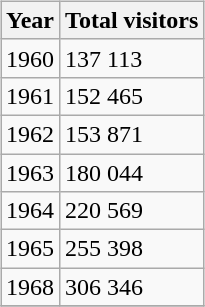<table class="wikitable sortable" style="margin:5px;float:right">
<tr>
<th>Year</th>
<th>Total visitors</th>
</tr>
<tr>
<td>1960</td>
<td>137 113</td>
</tr>
<tr>
<td>1961</td>
<td>152 465</td>
</tr>
<tr>
<td>1962</td>
<td>153 871</td>
</tr>
<tr>
<td>1963</td>
<td>180 044</td>
</tr>
<tr>
<td>1964</td>
<td>220 569</td>
</tr>
<tr>
<td>1965</td>
<td>255 398</td>
</tr>
<tr>
<td>1968</td>
<td>306 346</td>
</tr>
<tr>
</tr>
</table>
